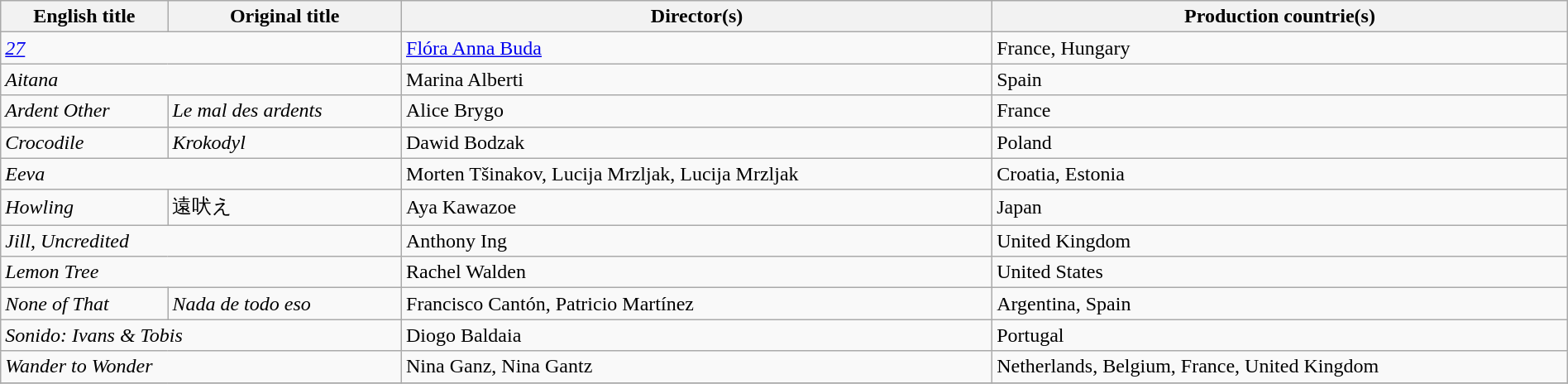<table class="sortable wikitable" style="width:100%; margin-bottom:4px" cellpadding="5">
<tr>
<th scope="col">English title</th>
<th scope="col">Original title</th>
<th scope="col">Director(s)</th>
<th scope="col">Production countrie(s)</th>
</tr>
<tr>
<td colspan="2"><em><a href='#'>27</a></em></td>
<td><a href='#'>Flóra Anna Buda</a></td>
<td>France, Hungary</td>
</tr>
<tr>
<td colspan="2"><em>Aitana</em></td>
<td>Marina Alberti</td>
<td>Spain</td>
</tr>
<tr>
<td><em>Ardent Other</em></td>
<td><em>Le mal des ardents</em></td>
<td>Alice Brygo</td>
<td>France</td>
</tr>
<tr>
<td><em>Crocodile</em></td>
<td><em>Krokodyl</em></td>
<td>Dawid Bodzak</td>
<td>Poland</td>
</tr>
<tr>
<td colspan="2"><em>Eeva</em></td>
<td>Morten Tšinakov, Lucija Mrzljak, Lucija Mrzljak</td>
<td>Croatia, Estonia</td>
</tr>
<tr>
<td><em>Howling</em></td>
<td>遠吠え</td>
<td>Aya Kawazoe</td>
<td>Japan</td>
</tr>
<tr>
<td colspan="2"><em>Jill, Uncredited</em></td>
<td>Anthony Ing</td>
<td>United Kingdom</td>
</tr>
<tr>
<td colspan="2"><em>Lemon Tree</em></td>
<td>Rachel Walden</td>
<td>United States</td>
</tr>
<tr>
<td><em>None of That</em></td>
<td><em>Nada de todo eso</em></td>
<td>Francisco Cantón, Patricio Martínez</td>
<td>Argentina, Spain</td>
</tr>
<tr>
<td colspan="2"><em>Sonido: Ivans & Tobis</em></td>
<td>Diogo Baldaia</td>
<td>Portugal</td>
</tr>
<tr>
<td colspan="2"><em>Wander to Wonder</em></td>
<td>Nina Ganz, Nina Gantz</td>
<td>Netherlands, Belgium, France, United Kingdom</td>
</tr>
<tr>
</tr>
</table>
